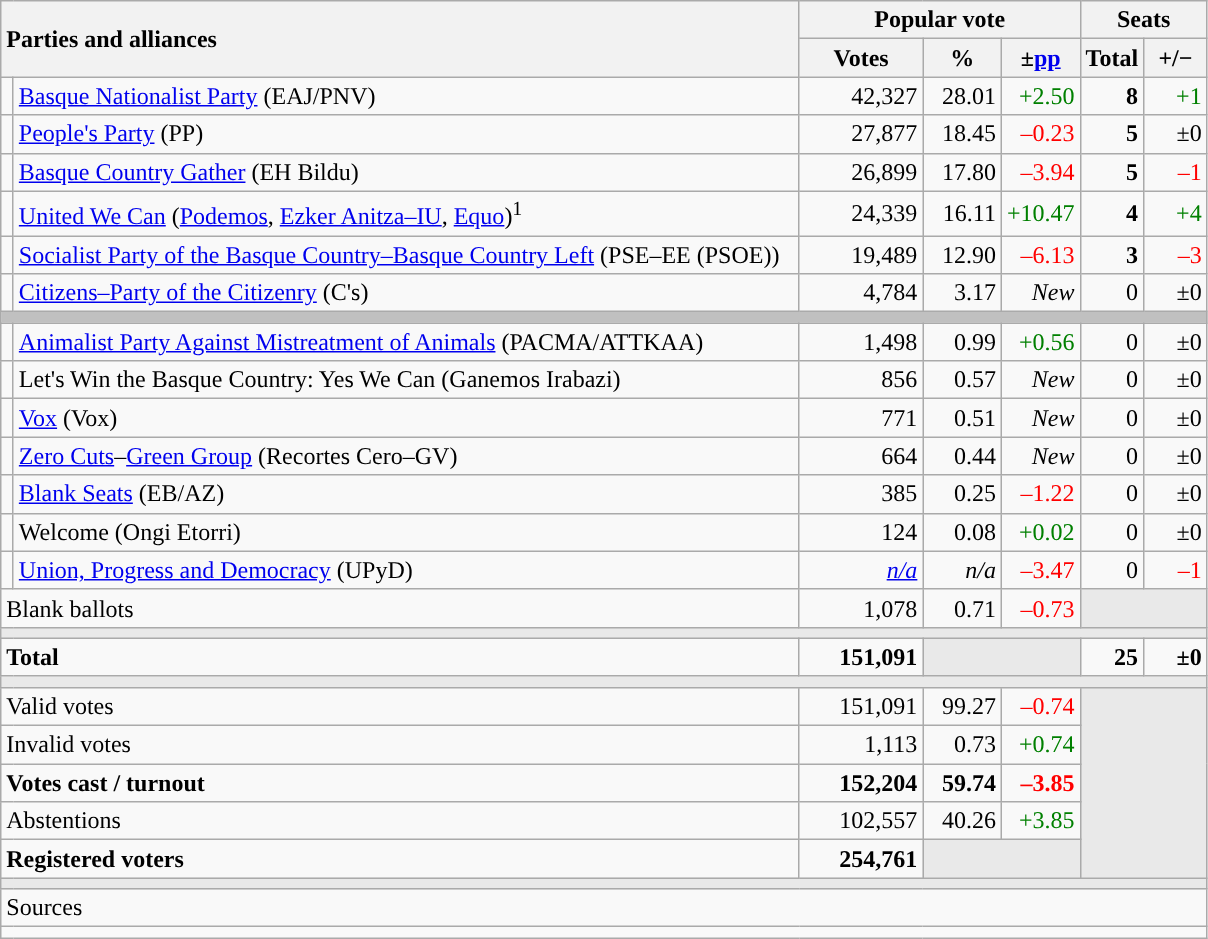<table class="wikitable" style="text-align:right;">
<tr>
<th style="text-align:left;" rowspan="2" colspan="2" width="525">Parties and alliances</th>
<th colspan="3">Popular vote</th>
<th colspan="2">Seats</th>
</tr>
<tr>
<th width="75">Votes</th>
<th width="45">%</th>
<th width="45">±<a href='#'>pp</a></th>
<th width="35">Total</th>
<th width="35">+/−</th>
</tr>
<tr>
<td width="1" style="color:inherit;background:"></td>
<td align="left"><a href='#'>Basque Nationalist Party</a> (EAJ/PNV)</td>
<td>42,327</td>
<td>28.01</td>
<td style="color:green;">+2.50</td>
<td><strong>8</strong></td>
<td style="color:green;">+1</td>
</tr>
<tr>
<td style="color:inherit;background:"></td>
<td align="left"><a href='#'>People's Party</a> (PP)</td>
<td>27,877</td>
<td>18.45</td>
<td style="color:red;">–0.23</td>
<td><strong>5</strong></td>
<td>±0</td>
</tr>
<tr>
<td style="color:inherit;background:"></td>
<td align="left"><a href='#'>Basque Country Gather</a> (EH Bildu)</td>
<td>26,899</td>
<td>17.80</td>
<td style="color:red;">–3.94</td>
<td><strong>5</strong></td>
<td style="color:red;">–1</td>
</tr>
<tr>
<td style="color:inherit;background:"></td>
<td align="left"><a href='#'>United We Can</a> (<a href='#'>Podemos</a>, <a href='#'>Ezker Anitza–IU</a>, <a href='#'>Equo</a>)<sup>1</sup></td>
<td>24,339</td>
<td>16.11</td>
<td style="color:green;">+10.47</td>
<td><strong>4</strong></td>
<td style="color:green;">+4</td>
</tr>
<tr>
<td style="color:inherit;background:"></td>
<td align="left"><a href='#'>Socialist Party of the Basque Country–Basque Country Left</a> (PSE–EE (PSOE))</td>
<td>19,489</td>
<td>12.90</td>
<td style="color:red;">–6.13</td>
<td><strong>3</strong></td>
<td style="color:red;">–3</td>
</tr>
<tr>
<td style="color:inherit;background:"></td>
<td align="left"><a href='#'>Citizens–Party of the Citizenry</a> (C's)</td>
<td>4,784</td>
<td>3.17</td>
<td><em>New</em></td>
<td>0</td>
<td>±0</td>
</tr>
<tr>
<td colspan="7" bgcolor="#C0C0C0"></td>
</tr>
<tr>
<td style="color:inherit;background:"></td>
<td align="left"><a href='#'>Animalist Party Against Mistreatment of Animals</a> (PACMA/ATTKAA)</td>
<td>1,498</td>
<td>0.99</td>
<td style="color:green;">+0.56</td>
<td>0</td>
<td>±0</td>
</tr>
<tr>
<td style="color:inherit;background:"></td>
<td align="left">Let's Win the Basque Country: Yes We Can (Ganemos Irabazi)</td>
<td>856</td>
<td>0.57</td>
<td><em>New</em></td>
<td>0</td>
<td>±0</td>
</tr>
<tr>
<td style="color:inherit;background:"></td>
<td align="left"><a href='#'>Vox</a> (Vox)</td>
<td>771</td>
<td>0.51</td>
<td><em>New</em></td>
<td>0</td>
<td>±0</td>
</tr>
<tr>
<td style="color:inherit;background:"></td>
<td align="left"><a href='#'>Zero Cuts</a>–<a href='#'>Green Group</a> (Recortes Cero–GV)</td>
<td>664</td>
<td>0.44</td>
<td><em>New</em></td>
<td>0</td>
<td>±0</td>
</tr>
<tr>
<td style="color:inherit;background:"></td>
<td align="left"><a href='#'>Blank Seats</a> (EB/AZ)</td>
<td>385</td>
<td>0.25</td>
<td style="color:red;">–1.22</td>
<td>0</td>
<td>±0</td>
</tr>
<tr>
<td style="color:inherit;background:"></td>
<td align="left">Welcome (Ongi Etorri)</td>
<td>124</td>
<td>0.08</td>
<td style="color:green;">+0.02</td>
<td>0</td>
<td>±0</td>
</tr>
<tr>
<td style="color:inherit;background:"></td>
<td align="left"><a href='#'>Union, Progress and Democracy</a> (UPyD)</td>
<td><em><a href='#'>n/a</a></em></td>
<td><em>n/a</em></td>
<td style="color:red;">–3.47</td>
<td>0</td>
<td style="color:red;">–1</td>
</tr>
<tr>
<td align="left" colspan="2">Blank ballots</td>
<td>1,078</td>
<td>0.71</td>
<td style="color:red;">–0.73</td>
<td bgcolor="#E9E9E9" colspan="2"></td>
</tr>
<tr>
<td colspan="7" bgcolor="#E9E9E9"></td>
</tr>
<tr style="font-weight:bold;">
<td align="left" colspan="2">Total</td>
<td>151,091</td>
<td bgcolor="#E9E9E9" colspan="2"></td>
<td>25</td>
<td>±0</td>
</tr>
<tr>
<td colspan="7" bgcolor="#E9E9E9"></td>
</tr>
<tr>
<td align="left" colspan="2">Valid votes</td>
<td>151,091</td>
<td>99.27</td>
<td style="color:red;">–0.74</td>
<td bgcolor="#E9E9E9" colspan="2" rowspan="5"></td>
</tr>
<tr>
<td align="left" colspan="2">Invalid votes</td>
<td>1,113</td>
<td>0.73</td>
<td style="color:green;">+0.74</td>
</tr>
<tr style="font-weight:bold;">
<td align="left" colspan="2">Votes cast / turnout</td>
<td>152,204</td>
<td>59.74</td>
<td style="color:red;">–3.85</td>
</tr>
<tr>
<td align="left" colspan="2">Abstentions</td>
<td>102,557</td>
<td>40.26</td>
<td style="color:green;">+3.85</td>
</tr>
<tr style="font-weight:bold;">
<td align="left" colspan="2">Registered voters</td>
<td>254,761</td>
<td bgcolor="#E9E9E9" colspan="2"></td>
</tr>
<tr>
<td colspan="7" bgcolor="#E9E9E9"></td>
</tr>
<tr>
<td align="left" colspan="7">Sources</td>
</tr>
<tr>
<td colspan="7" style="text-align:left; max-width:790px;"></td>
</tr>
</table>
